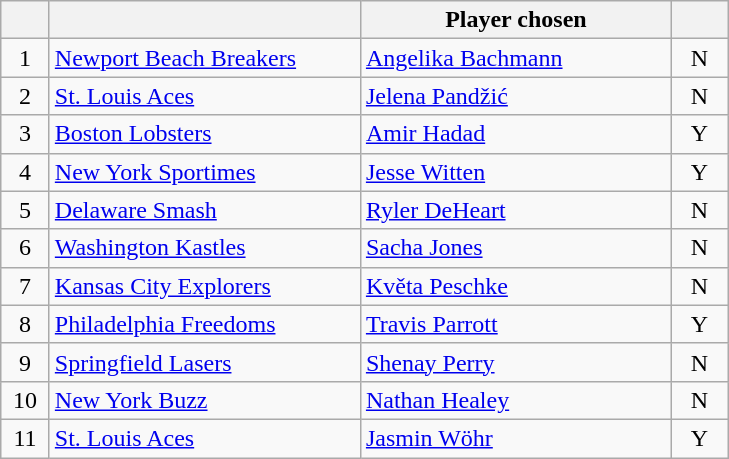<table class="wikitable" style="text-align:left">
<tr>
<th width="25px"></th>
<th width="200px"></th>
<th width="200px">Player chosen</th>
<th width="30px"></th>
</tr>
<tr>
<td style="text-align:center">1</td>
<td><a href='#'>Newport Beach Breakers</a></td>
<td> <a href='#'>Angelika Bachmann</a></td>
<td style="text-align:center">N</td>
</tr>
<tr>
<td style="text-align:center">2</td>
<td><a href='#'>St. Louis Aces</a></td>
<td> <a href='#'>Jelena Pandžić</a></td>
<td style="text-align:center">N</td>
</tr>
<tr>
<td style="text-align:center">3</td>
<td><a href='#'>Boston Lobsters</a></td>
<td> <a href='#'>Amir Hadad</a></td>
<td style="text-align:center">Y</td>
</tr>
<tr>
<td style="text-align:center">4</td>
<td><a href='#'>New York Sportimes</a></td>
<td> <a href='#'>Jesse Witten</a></td>
<td style="text-align:center">Y</td>
</tr>
<tr>
<td style="text-align:center">5</td>
<td><a href='#'>Delaware Smash</a></td>
<td> <a href='#'>Ryler DeHeart</a></td>
<td style="text-align:center">N</td>
</tr>
<tr>
<td style="text-align:center">6</td>
<td><a href='#'>Washington Kastles</a></td>
<td> <a href='#'>Sacha Jones</a></td>
<td style="text-align:center">N</td>
</tr>
<tr>
<td style="text-align:center">7</td>
<td><a href='#'>Kansas City Explorers</a></td>
<td> <a href='#'>Květa Peschke</a></td>
<td style="text-align:center">N</td>
</tr>
<tr>
<td style="text-align:center">8</td>
<td><a href='#'>Philadelphia Freedoms</a></td>
<td> <a href='#'>Travis Parrott</a></td>
<td style="text-align:center">Y</td>
</tr>
<tr>
<td style="text-align:center">9</td>
<td><a href='#'>Springfield Lasers</a></td>
<td> <a href='#'>Shenay Perry</a></td>
<td style="text-align:center">N</td>
</tr>
<tr>
<td style="text-align:center">10</td>
<td><a href='#'>New York Buzz</a></td>
<td> <a href='#'>Nathan Healey</a></td>
<td style="text-align:center">N</td>
</tr>
<tr>
<td style="text-align:center">11</td>
<td><a href='#'>St. Louis Aces</a></td>
<td> <a href='#'>Jasmin Wöhr</a></td>
<td style="text-align:center">Y</td>
</tr>
</table>
